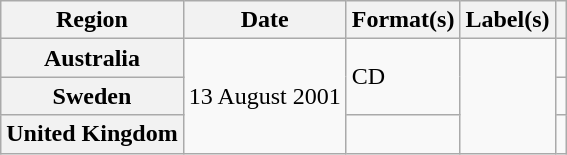<table class="wikitable plainrowheaders">
<tr>
<th scope="col">Region</th>
<th scope="col">Date</th>
<th scope="col">Format(s)</th>
<th scope="col">Label(s)</th>
<th scope="col"></th>
</tr>
<tr>
<th scope="row">Australia</th>
<td rowspan="3">13 August 2001</td>
<td rowspan="2">CD</td>
<td rowspan="3"></td>
<td></td>
</tr>
<tr>
<th scope="row">Sweden</th>
<td></td>
</tr>
<tr>
<th scope="row">United Kingdom</th>
<td></td>
<td></td>
</tr>
</table>
